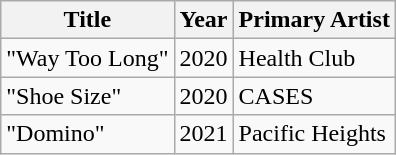<table class="wikitable">
<tr>
<th>Title</th>
<th>Year</th>
<th>Primary Artist</th>
</tr>
<tr>
<td>"Way Too Long"</td>
<td>2020</td>
<td>Health Club</td>
</tr>
<tr>
<td>"Shoe Size"</td>
<td>2020</td>
<td>CASES</td>
</tr>
<tr>
<td>"Domino"</td>
<td>2021</td>
<td>Pacific Heights</td>
</tr>
</table>
